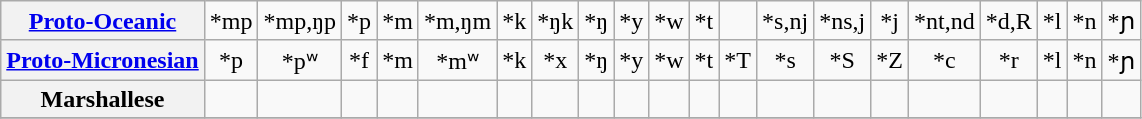<table class="wikitable" style=text-align:center>
<tr>
<th><a href='#'>Proto-Oceanic</a></th>
<td>*mp</td>
<td>*mp,ŋp</td>
<td>*p</td>
<td>*m</td>
<td>*m,ŋm</td>
<td>*k</td>
<td>*ŋk</td>
<td>*ŋ</td>
<td>*y</td>
<td>*w</td>
<td>*t</td>
<td></td>
<td>*s,nj</td>
<td>*ns,j</td>
<td>*j</td>
<td>*nt,nd</td>
<td>*d,R</td>
<td>*l</td>
<td>*n</td>
<td>*ɲ</td>
</tr>
<tr>
<th><a href='#'>Proto-Micronesian</a></th>
<td>*p</td>
<td>*pʷ</td>
<td>*f</td>
<td>*m</td>
<td>*mʷ</td>
<td>*k</td>
<td>*x</td>
<td>*ŋ</td>
<td>*y</td>
<td>*w</td>
<td>*t</td>
<td>*T</td>
<td>*s</td>
<td>*S</td>
<td>*Z</td>
<td>*c</td>
<td>*r</td>
<td>*l</td>
<td>*n</td>
<td>*ɲ</td>
</tr>
<tr>
<th>Marshallese</th>
<td></td>
<td></td>
<td></td>
<td></td>
<td></td>
<td></td>
<td></td>
<td></td>
<td></td>
<td></td>
<td></td>
<td></td>
<td></td>
<td></td>
<td></td>
<td></td>
<td></td>
<td></td>
<td></td>
<td></td>
</tr>
<tr>
</tr>
</table>
